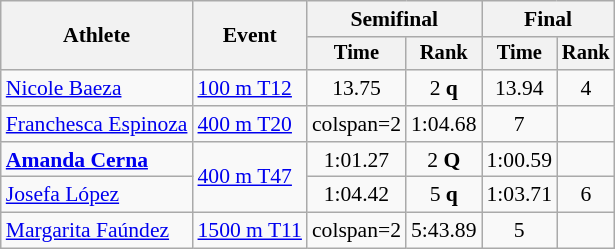<table class="wikitable" style="font-size:90%">
<tr>
<th rowspan="2">Athlete</th>
<th rowspan="2">Event</th>
<th colspan="2">Semifinal</th>
<th colspan="2">Final</th>
</tr>
<tr style="font-size:95%">
<th>Time</th>
<th>Rank</th>
<th>Time</th>
<th>Rank</th>
</tr>
<tr align=center>
<td align=left><a href='#'>Nicole Baeza</a></td>
<td align=left><a href='#'>100 m T12</a></td>
<td>13.75</td>
<td>2 <strong>q</strong></td>
<td>13.94</td>
<td>4</td>
</tr>
<tr align=center>
<td align=left><a href='#'>Franchesca Espinoza</a></td>
<td align=left><a href='#'>400 m T20</a></td>
<td>colspan=2 </td>
<td>1:04.68</td>
<td>7</td>
</tr>
<tr align=center>
<td align=left><strong><a href='#'>Amanda Cerna</a></strong></td>
<td align=left rowspan=2><a href='#'>400 m T47</a></td>
<td>1:01.27</td>
<td>2 <strong>Q</strong></td>
<td>1:00.59</td>
<td></td>
</tr>
<tr align=center>
<td align=left><a href='#'>Josefa López</a></td>
<td>1:04.42</td>
<td>5 <strong>q</strong></td>
<td>1:03.71</td>
<td>6</td>
</tr>
<tr align=center>
<td align=left><a href='#'>Margarita Faúndez</a></td>
<td align=left><a href='#'>1500 m T11</a></td>
<td>colspan=2 </td>
<td>5:43.89</td>
<td>5</td>
</tr>
</table>
